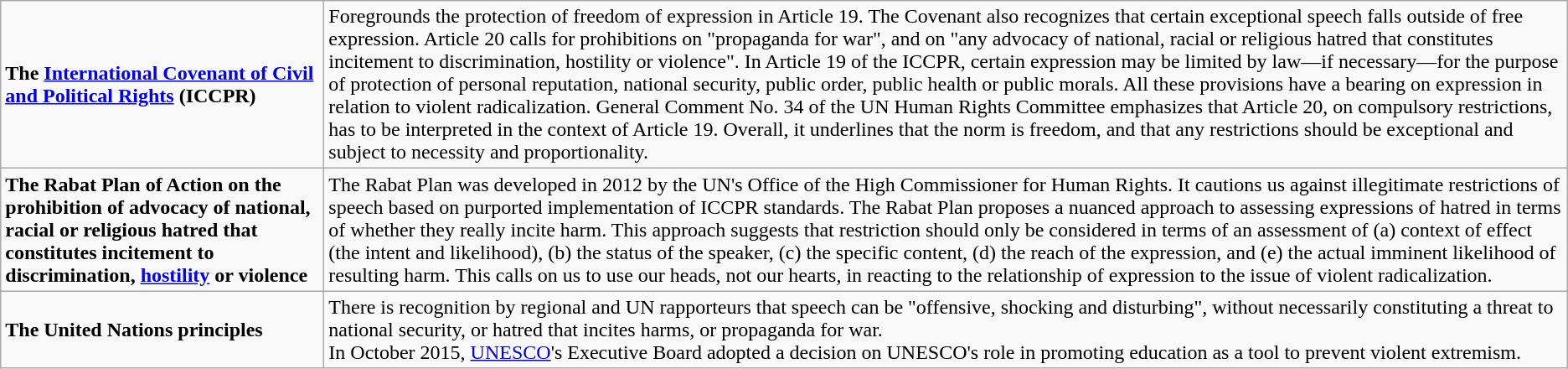<table class="wikitable">
<tr>
<td><strong>The <a href='#'>International Covenant of Civil and Political Rights</a> (ICCPR)</strong></td>
<td>Foregrounds the protection of freedom of expression in Article 19. The Covenant also recognizes that certain exceptional speech falls outside of free expression. Article 20 calls for prohibitions on "propaganda for war", and on "any advocacy of national, racial or religious hatred that constitutes incitement to discrimination, hostility or violence". In Article 19 of the ICCPR, certain expression may be limited by law—if necessary—for the purpose of protection of personal reputation, national security, public order, public health or public morals. All these provisions have a bearing on expression in relation to violent radicalization. General Comment No. 34 of the UN Human Rights Committee emphasizes that Article 20, on compulsory restrictions, has to be interpreted in the context of Article 19. Overall, it underlines that the norm is freedom, and that any restrictions should be exceptional and subject to necessity and proportionality.</td>
</tr>
<tr>
<td><strong>The Rabat Plan of Action on the prohibition of advocacy of national, racial or religious hatred that constitutes incitement to discrimination, <a href='#'>hostility</a> or violence</strong></td>
<td>The Rabat Plan was developed in 2012 by the UN's Office of the High Commissioner for Human Rights. It cautions us against illegitimate restrictions of speech based on purported implementation of ICCPR standards. The Rabat Plan proposes a nuanced approach to assessing expressions of hatred in terms of whether they really incite harm. This approach suggests that restriction should only be considered in terms of an assessment of (a) context of effect (the intent and likelihood), (b) the status of the speaker, (c) the specific content, (d) the reach of the expression, and (e) the actual imminent likelihood of resulting harm. This calls on us to use our heads, not our hearts, in reacting to the relationship of expression to the issue of violent radicalization.</td>
</tr>
<tr>
<td><strong>The United Nations principles</strong></td>
<td>There is recognition by regional and UN rapporteurs that speech can be "offensive, shocking and disturbing", without necessarily constituting a threat to national security, or hatred that incites harms, or propaganda for war.<br>In October 2015, <a href='#'>UNESCO</a>'s Executive Board adopted a decision on UNESCO's role in promoting education as a tool to prevent violent extremism.</td>
</tr>
</table>
